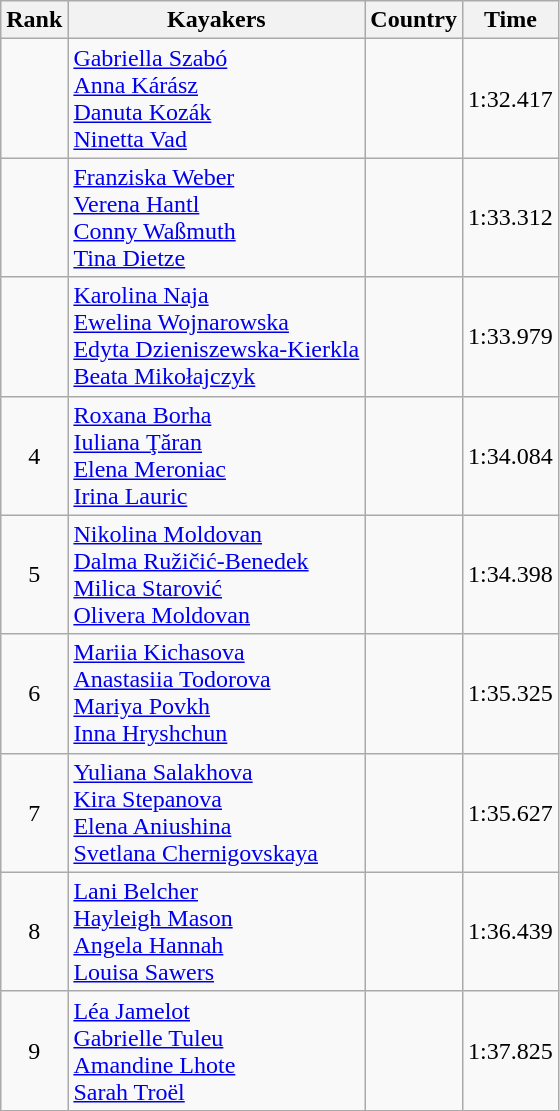<table class="wikitable" style="text-align:center">
<tr>
<th>Rank</th>
<th>Kayakers</th>
<th>Country</th>
<th>Time</th>
</tr>
<tr>
<td></td>
<td align="left"><a href='#'>Gabriella Szabó</a><br><a href='#'>Anna Kárász</a><br><a href='#'>Danuta Kozák</a><br><a href='#'>Ninetta Vad</a></td>
<td align="left"></td>
<td>1:32.417</td>
</tr>
<tr>
<td></td>
<td align="left"><a href='#'>Franziska Weber</a><br><a href='#'>Verena Hantl</a><br><a href='#'>Conny Waßmuth</a><br><a href='#'>Tina Dietze</a></td>
<td align="left"></td>
<td>1:33.312</td>
</tr>
<tr>
<td></td>
<td align="left"><a href='#'>Karolina Naja</a><br><a href='#'>Ewelina Wojnarowska</a><br><a href='#'>Edyta Dzieniszewska-Kierkla</a><br><a href='#'>Beata Mikołajczyk</a></td>
<td align="left"></td>
<td>1:33.979</td>
</tr>
<tr>
<td>4</td>
<td align="left"><a href='#'>Roxana Borha</a><br><a href='#'>Iuliana Ţăran</a><br><a href='#'>Elena Meroniac</a><br><a href='#'>Irina Lauric</a></td>
<td align="left"></td>
<td>1:34.084</td>
</tr>
<tr>
<td>5</td>
<td align="left"><a href='#'>Nikolina Moldovan</a><br><a href='#'>Dalma Ružičić-Benedek</a><br><a href='#'>Milica Starović</a><br><a href='#'>Olivera Moldovan</a></td>
<td align="left"></td>
<td>1:34.398</td>
</tr>
<tr>
<td>6</td>
<td align="left"><a href='#'>Mariia Kichasova</a><br><a href='#'>Anastasiia Todorova</a><br><a href='#'>Mariya Povkh</a><br><a href='#'>Inna Hryshchun</a></td>
<td align="left"></td>
<td>1:35.325</td>
</tr>
<tr>
<td>7</td>
<td align="left"><a href='#'>Yuliana Salakhova</a><br><a href='#'>Kira Stepanova</a><br><a href='#'>Elena Aniushina</a><br><a href='#'>Svetlana Chernigovskaya</a></td>
<td align="left"></td>
<td>1:35.627</td>
</tr>
<tr>
<td>8</td>
<td align="left"><a href='#'>Lani Belcher</a><br><a href='#'>Hayleigh Mason</a><br><a href='#'>Angela Hannah</a><br><a href='#'>Louisa Sawers</a></td>
<td align="left"></td>
<td>1:36.439</td>
</tr>
<tr>
<td>9</td>
<td align="left"><a href='#'>Léa Jamelot</a><br><a href='#'>Gabrielle Tuleu</a><br><a href='#'>Amandine Lhote</a><br><a href='#'>Sarah Troël</a></td>
<td align="left"></td>
<td>1:37.825</td>
</tr>
</table>
